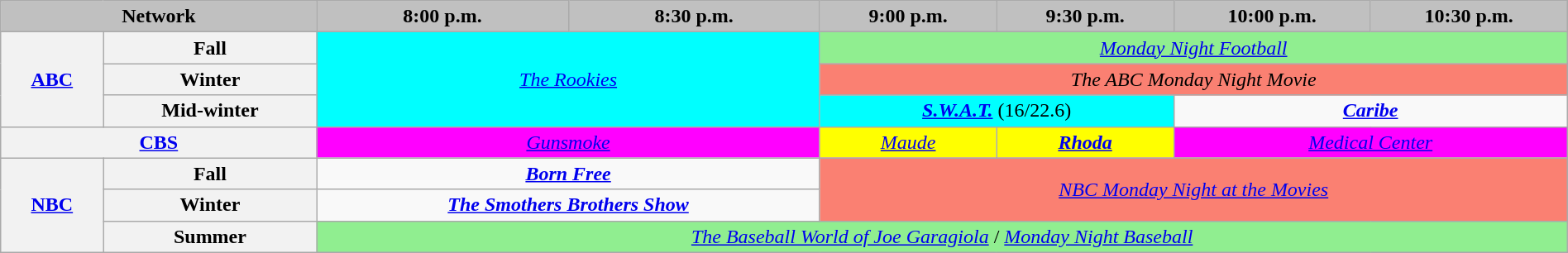<table class="wikitable plainrowheaders" style="width:100%; margin:auto; text-align:center;">
<tr>
<th colspan="2" style="background-color:#C0C0C0;text-align:center">Network</th>
<th style="background-color:#C0C0C0;text-align:center">8:00 p.m.</th>
<th style="background-color:#C0C0C0;text-align:center">8:30 p.m.</th>
<th style="background-color:#C0C0C0;text-align:center">9:00 p.m.</th>
<th style="background-color:#C0C0C0;text-align:center">9:30 p.m.</th>
<th style="background-color:#C0C0C0;text-align:center">10:00 p.m.</th>
<th style="background-color:#C0C0C0;text-align:center">10:30 p.m.</th>
</tr>
<tr>
<th rowspan="3"><a href='#'>ABC</a></th>
<th>Fall</th>
<td colspan="2" rowspan="3" style="background:#00FFFF;"><em><a href='#'>The Rookies</a></em> </td>
<td colspan="4" style="background:lightgreen;"><em><a href='#'>Monday Night Football</a></em></td>
</tr>
<tr>
<th>Winter</th>
<td colspan="4" style="background:#FA8072;"><em>The ABC Monday Night Movie</em></td>
</tr>
<tr>
<th>Mid-winter</th>
<td colspan="2" style="background:#00FFFF;"><strong><em><a href='#'>S.W.A.T.</a></em></strong> (16/22.6)</td>
<td colspan="2"><strong><em><a href='#'>Caribe</a></em></strong></td>
</tr>
<tr>
<th colspan="2"><a href='#'>CBS</a></th>
<td style="background:#FF00FF;" colspan="2"><em><a href='#'>Gunsmoke</a></em> </td>
<td style="background:#FFFF00;"><em><a href='#'>Maude</a></em> </td>
<td style="background:#FFFF00;"><strong><em><a href='#'>Rhoda</a></em></strong> </td>
<td style="background:#FF00FF;" colspan="2"><em><a href='#'>Medical Center</a></em> </td>
</tr>
<tr>
<th rowspan="3"><a href='#'>NBC</a></th>
<th>Fall</th>
<td colspan="2"><strong><em><a href='#'>Born Free</a></em></strong></td>
<td colspan="4" rowspan="2" style="background:#FA8072;"><em><a href='#'>NBC Monday Night at the Movies</a></em></td>
</tr>
<tr>
<th>Winter</th>
<td colspan="2"><strong><em><a href='#'>The Smothers Brothers Show</a></em></strong></td>
</tr>
<tr>
<th>Summer</th>
<td colspan="6" style="background:lightgreen;"><em><a href='#'>The Baseball World of Joe Garagiola</a></em>  / <em><a href='#'>Monday Night Baseball</a></em> </td>
</tr>
</table>
